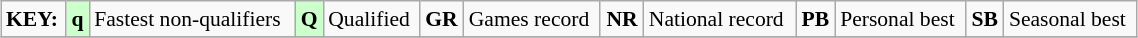<table class="wikitable" style="margin:0.5em auto; font-size:90%;position:relative;" width=60%>
<tr>
<td><strong>KEY:</strong></td>
<td bgcolor=ccffcc align=center><strong>q</strong></td>
<td>Fastest non-qualifiers</td>
<td bgcolor=ccffcc align=center><strong>Q</strong></td>
<td>Qualified</td>
<td align=center><strong>GR</strong></td>
<td>Games record</td>
<td align=center><strong>NR</strong></td>
<td>National record</td>
<td align=center><strong>PB</strong></td>
<td>Personal best</td>
<td align=center><strong>SB</strong></td>
<td>Seasonal best</td>
</tr>
<tr>
</tr>
</table>
